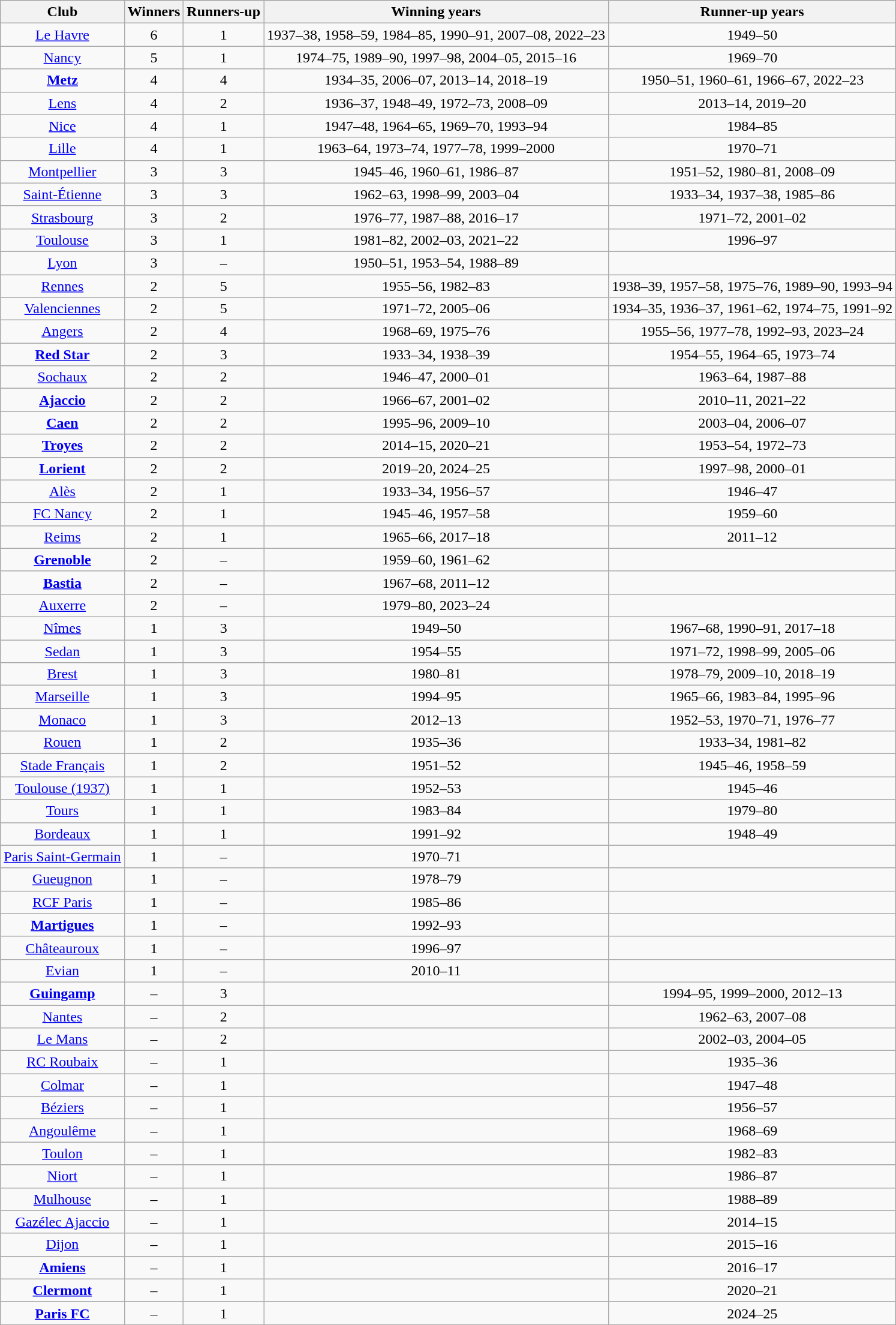<table class="wikitable sortable" style="text-align:center">
<tr>
<th>Club</th>
<th>Winners</th>
<th>Runners-up</th>
<th>Winning years</th>
<th>Runner-up years</th>
</tr>
<tr>
<td><a href='#'>Le Havre</a></td>
<td>6</td>
<td>1</td>
<td>1937–38, 1958–59, 1984–85, 1990–91, 2007–08, 2022–23</td>
<td>1949–50</td>
</tr>
<tr>
<td><a href='#'>Nancy</a></td>
<td>5</td>
<td>1</td>
<td>1974–75, 1989–90, 1997–98, 2004–05, 2015–16</td>
<td>1969–70</td>
</tr>
<tr>
<td><strong><a href='#'>Metz</a></strong></td>
<td>4</td>
<td>4</td>
<td>1934–35, 2006–07, 2013–14, 2018–19</td>
<td>1950–51, 1960–61, 1966–67, 2022–23</td>
</tr>
<tr>
<td><a href='#'>Lens</a></td>
<td>4</td>
<td>2</td>
<td>1936–37, 1948–49, 1972–73, 2008–09</td>
<td>2013–14, 2019–20</td>
</tr>
<tr>
<td><a href='#'>Nice</a></td>
<td>4</td>
<td>1</td>
<td>1947–48, 1964–65, 1969–70, 1993–94</td>
<td>1984–85</td>
</tr>
<tr>
<td><a href='#'>Lille</a></td>
<td>4</td>
<td>1</td>
<td>1963–64, 1973–74, 1977–78, 1999–2000</td>
<td>1970–71</td>
</tr>
<tr>
<td><a href='#'>Montpellier</a></td>
<td>3</td>
<td>3</td>
<td>1945–46, 1960–61, 1986–87</td>
<td>1951–52, 1980–81, 2008–09</td>
</tr>
<tr>
<td><a href='#'>Saint-Étienne</a></td>
<td>3</td>
<td>3</td>
<td>1962–63, 1998–99, 2003–04</td>
<td>1933–34, 1937–38, 1985–86</td>
</tr>
<tr>
<td><a href='#'>Strasbourg</a></td>
<td>3</td>
<td>2</td>
<td>1976–77, 1987–88, 2016–17</td>
<td>1971–72, 2001–02</td>
</tr>
<tr>
<td><a href='#'>Toulouse</a></td>
<td>3</td>
<td>1</td>
<td>1981–82, 2002–03, 2021–22</td>
<td>1996–97</td>
</tr>
<tr>
<td><a href='#'>Lyon</a></td>
<td>3</td>
<td>–</td>
<td>1950–51, 1953–54, 1988–89</td>
<td></td>
</tr>
<tr>
<td><a href='#'>Rennes</a></td>
<td>2</td>
<td>5</td>
<td>1955–56, 1982–83</td>
<td>1938–39, 1957–58, 1975–76, 1989–90, 1993–94</td>
</tr>
<tr>
<td><a href='#'>Valenciennes</a></td>
<td>2</td>
<td>5</td>
<td>1971–72, 2005–06</td>
<td>1934–35, 1936–37, 1961–62, 1974–75, 1991–92</td>
</tr>
<tr>
<td><a href='#'>Angers</a></td>
<td>2</td>
<td>4</td>
<td>1968–69, 1975–76</td>
<td>1955–56, 1977–78, 1992–93, 2023–24</td>
</tr>
<tr>
<td><strong><a href='#'>Red Star</a></strong></td>
<td>2</td>
<td>3</td>
<td>1933–34, 1938–39</td>
<td>1954–55, 1964–65, 1973–74</td>
</tr>
<tr>
<td><a href='#'>Sochaux</a></td>
<td>2</td>
<td>2</td>
<td>1946–47, 2000–01</td>
<td>1963–64, 1987–88</td>
</tr>
<tr>
<td><strong><a href='#'>Ajaccio</a></strong></td>
<td>2</td>
<td>2</td>
<td>1966–67, 2001–02</td>
<td>2010–11, 2021–22</td>
</tr>
<tr>
<td><strong><a href='#'>Caen</a></strong></td>
<td>2</td>
<td>2</td>
<td>1995–96, 2009–10</td>
<td>2003–04, 2006–07</td>
</tr>
<tr>
<td><strong><a href='#'>Troyes</a></strong></td>
<td>2</td>
<td>2</td>
<td>2014–15, 2020–21</td>
<td>1953–54, 1972–73</td>
</tr>
<tr>
<td><strong><a href='#'>Lorient</a></strong></td>
<td>2</td>
<td>2</td>
<td>2019–20, 2024–25</td>
<td>1997–98, 2000–01</td>
</tr>
<tr>
<td><a href='#'>Alès</a></td>
<td>2</td>
<td>1</td>
<td>1933–34, 1956–57</td>
<td>1946–47</td>
</tr>
<tr>
<td><a href='#'>FC Nancy</a></td>
<td>2</td>
<td>1</td>
<td>1945–46, 1957–58</td>
<td>1959–60</td>
</tr>
<tr>
<td><a href='#'>Reims</a></td>
<td>2</td>
<td>1</td>
<td>1965–66, 2017–18</td>
<td>2011–12</td>
</tr>
<tr>
<td><strong><a href='#'>Grenoble</a></strong></td>
<td>2</td>
<td>–</td>
<td>1959–60, 1961–62</td>
<td></td>
</tr>
<tr>
<td><strong><a href='#'>Bastia</a></strong></td>
<td>2</td>
<td>–</td>
<td>1967–68, 2011–12</td>
<td></td>
</tr>
<tr>
<td><a href='#'>Auxerre</a></td>
<td>2</td>
<td>–</td>
<td>1979–80, 2023–24</td>
<td></td>
</tr>
<tr>
<td><a href='#'>Nîmes</a></td>
<td>1</td>
<td>3</td>
<td>1949–50</td>
<td>1967–68, 1990–91, 2017–18</td>
</tr>
<tr>
<td><a href='#'>Sedan</a></td>
<td>1</td>
<td>3</td>
<td>1954–55</td>
<td>1971–72, 1998–99, 2005–06</td>
</tr>
<tr>
<td><a href='#'>Brest</a></td>
<td>1</td>
<td>3</td>
<td>1980–81</td>
<td>1978–79, 2009–10, 2018–19</td>
</tr>
<tr>
<td><a href='#'>Marseille</a></td>
<td>1</td>
<td>3</td>
<td>1994–95</td>
<td>1965–66, 1983–84, 1995–96</td>
</tr>
<tr>
<td><a href='#'>Monaco</a></td>
<td>1</td>
<td>3</td>
<td>2012–13</td>
<td>1952–53, 1970–71, 1976–77</td>
</tr>
<tr>
<td><a href='#'>Rouen</a></td>
<td>1</td>
<td>2</td>
<td>1935–36</td>
<td>1933–34, 1981–82</td>
</tr>
<tr>
<td><a href='#'>Stade Français</a></td>
<td>1</td>
<td>2</td>
<td>1951–52</td>
<td>1945–46, 1958–59</td>
</tr>
<tr>
<td><a href='#'>Toulouse (1937)</a></td>
<td>1</td>
<td>1</td>
<td>1952–53</td>
<td>1945–46</td>
</tr>
<tr>
<td><a href='#'>Tours</a></td>
<td>1</td>
<td>1</td>
<td>1983–84</td>
<td>1979–80</td>
</tr>
<tr>
<td><a href='#'>Bordeaux</a></td>
<td>1</td>
<td>1</td>
<td>1991–92</td>
<td>1948–49</td>
</tr>
<tr>
<td><a href='#'>Paris Saint-Germain</a></td>
<td>1</td>
<td>–</td>
<td>1970–71</td>
<td></td>
</tr>
<tr>
<td><a href='#'>Gueugnon</a></td>
<td>1</td>
<td>–</td>
<td>1978–79</td>
<td></td>
</tr>
<tr>
<td><a href='#'>RCF Paris</a></td>
<td>1</td>
<td>–</td>
<td>1985–86</td>
<td></td>
</tr>
<tr>
<td><strong><a href='#'>Martigues</a></strong></td>
<td>1</td>
<td>–</td>
<td>1992–93</td>
<td></td>
</tr>
<tr>
<td><a href='#'>Châteauroux</a></td>
<td>1</td>
<td>–</td>
<td>1996–97</td>
<td></td>
</tr>
<tr>
<td><a href='#'>Evian</a></td>
<td>1</td>
<td>–</td>
<td>2010–11</td>
<td></td>
</tr>
<tr>
<td><strong><a href='#'>Guingamp</a></strong></td>
<td>–</td>
<td>3</td>
<td></td>
<td>1994–95, 1999–2000, 2012–13</td>
</tr>
<tr>
<td><a href='#'>Nantes</a></td>
<td>–</td>
<td>2</td>
<td></td>
<td>1962–63, 2007–08</td>
</tr>
<tr>
<td><a href='#'>Le Mans</a></td>
<td>–</td>
<td>2</td>
<td></td>
<td>2002–03, 2004–05</td>
</tr>
<tr>
<td><a href='#'>RC Roubaix</a></td>
<td>–</td>
<td>1</td>
<td></td>
<td>1935–36</td>
</tr>
<tr>
<td><a href='#'>Colmar</a></td>
<td>–</td>
<td>1</td>
<td></td>
<td>1947–48</td>
</tr>
<tr>
<td><a href='#'>Béziers</a></td>
<td>–</td>
<td>1</td>
<td></td>
<td>1956–57</td>
</tr>
<tr>
<td><a href='#'>Angoulême</a></td>
<td>–</td>
<td>1</td>
<td></td>
<td>1968–69</td>
</tr>
<tr>
<td><a href='#'>Toulon</a></td>
<td>–</td>
<td>1</td>
<td></td>
<td>1982–83</td>
</tr>
<tr>
<td><a href='#'>Niort</a></td>
<td>–</td>
<td>1</td>
<td></td>
<td>1986–87</td>
</tr>
<tr>
<td><a href='#'>Mulhouse</a></td>
<td>–</td>
<td>1</td>
<td></td>
<td>1988–89</td>
</tr>
<tr>
<td><a href='#'>Gazélec Ajaccio</a></td>
<td>–</td>
<td>1</td>
<td></td>
<td>2014–15</td>
</tr>
<tr>
<td><a href='#'>Dijon</a></td>
<td>–</td>
<td>1</td>
<td></td>
<td>2015–16</td>
</tr>
<tr>
<td><strong><a href='#'>Amiens</a></strong></td>
<td>–</td>
<td>1</td>
<td></td>
<td>2016–17</td>
</tr>
<tr>
<td><strong><a href='#'>Clermont</a></strong></td>
<td>–</td>
<td>1</td>
<td></td>
<td>2020–21</td>
</tr>
<tr>
<td><strong><a href='#'>Paris FC</a></strong></td>
<td>–</td>
<td>1</td>
<td></td>
<td>2024–25</td>
</tr>
</table>
